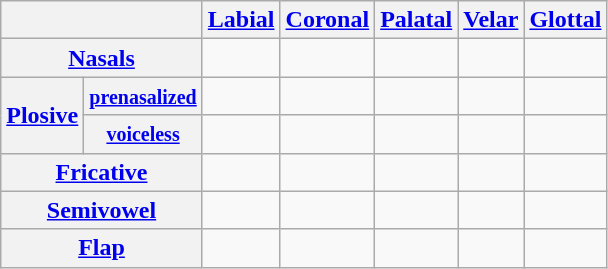<table class="wikitable" style="text-align:center;">
<tr>
<th colspan="2"></th>
<th><a href='#'>Labial</a></th>
<th><a href='#'>Coronal</a></th>
<th><a href='#'>Palatal</a></th>
<th><a href='#'>Velar</a></th>
<th><a href='#'>Glottal</a></th>
</tr>
<tr>
<th colspan="2"><a href='#'>Nasals</a></th>
<td> </td>
<td> </td>
<td> </td>
<td> </td>
<td></td>
</tr>
<tr>
<th rowspan="2"><a href='#'>Plosive</a></th>
<th><small><a href='#'>prenasalized</a></small></th>
<td> </td>
<td> </td>
<td></td>
<td> </td>
<td></td>
</tr>
<tr>
<th><small><a href='#'>voiceless</a></small></th>
<td> </td>
<td> </td>
<td></td>
<td> </td>
<td> </td>
</tr>
<tr>
<th colspan="2"><a href='#'>Fricative</a></th>
<td> </td>
<td> </td>
<td> </td>
<td> </td>
<td> </td>
</tr>
<tr>
<th colspan="2"><a href='#'>Semivowel</a></th>
<td> </td>
<td></td>
<td> </td>
<td> </td>
<td></td>
</tr>
<tr>
<th colspan="2"><a href='#'>Flap</a></th>
<td></td>
<td> </td>
<td></td>
<td></td>
<td></td>
</tr>
</table>
